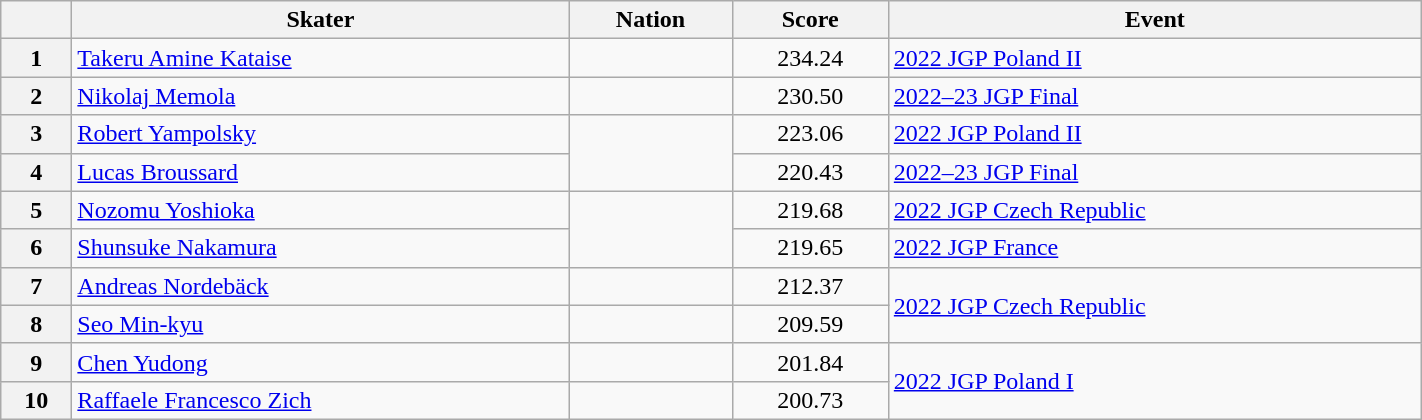<table class="wikitable sortable" style="text-align:left; width:75%">
<tr>
<th scope="col"></th>
<th scope="col">Skater</th>
<th scope="col">Nation</th>
<th scope="col">Score</th>
<th scope="col">Event</th>
</tr>
<tr>
<th scope="row">1</th>
<td><a href='#'>Takeru Amine Kataise</a></td>
<td></td>
<td style="text-align:center;">234.24</td>
<td><a href='#'>2022 JGP Poland II</a></td>
</tr>
<tr>
<th scope="row">2</th>
<td><a href='#'>Nikolaj Memola</a></td>
<td></td>
<td style="text-align:center;">230.50</td>
<td><a href='#'>2022–23 JGP Final</a></td>
</tr>
<tr>
<th scope="row">3</th>
<td><a href='#'>Robert Yampolsky</a></td>
<td rowspan="2"></td>
<td style="text-align:center;">223.06</td>
<td><a href='#'>2022 JGP Poland II</a></td>
</tr>
<tr>
<th scope="row">4</th>
<td><a href='#'>Lucas Broussard</a></td>
<td style="text-align:center;">220.43</td>
<td><a href='#'>2022–23 JGP Final</a></td>
</tr>
<tr>
<th scope="row">5</th>
<td><a href='#'>Nozomu Yoshioka</a></td>
<td rowspan="2"></td>
<td style="text-align:center;">219.68</td>
<td><a href='#'>2022 JGP Czech Republic</a></td>
</tr>
<tr>
<th scope="row">6</th>
<td><a href='#'>Shunsuke Nakamura</a></td>
<td style="text-align:center;">219.65</td>
<td><a href='#'>2022 JGP France</a></td>
</tr>
<tr>
<th scope="row">7</th>
<td><a href='#'>Andreas Nordebäck</a></td>
<td></td>
<td style="text-align:center;">212.37</td>
<td rowspan="2"><a href='#'>2022 JGP Czech Republic</a></td>
</tr>
<tr>
<th scope="row">8</th>
<td><a href='#'>Seo Min-kyu</a></td>
<td></td>
<td style="text-align:center;">209.59</td>
</tr>
<tr>
<th scope="row">9</th>
<td><a href='#'>Chen Yudong</a></td>
<td></td>
<td style="text-align:center;">201.84</td>
<td rowspan="2"><a href='#'>2022 JGP Poland I</a></td>
</tr>
<tr>
<th scope="row">10</th>
<td><a href='#'>Raffaele Francesco Zich</a></td>
<td></td>
<td style="text-align:center;">200.73</td>
</tr>
</table>
